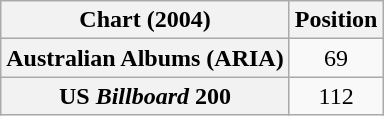<table class="wikitable sortable plainrowheaders" style="text-align:center">
<tr>
<th scope="col">Chart (2004)</th>
<th scope="col">Position</th>
</tr>
<tr>
<th scope="row">Australian Albums (ARIA)</th>
<td>69</td>
</tr>
<tr>
<th scope="row">US <em>Billboard</em> 200</th>
<td>112</td>
</tr>
</table>
